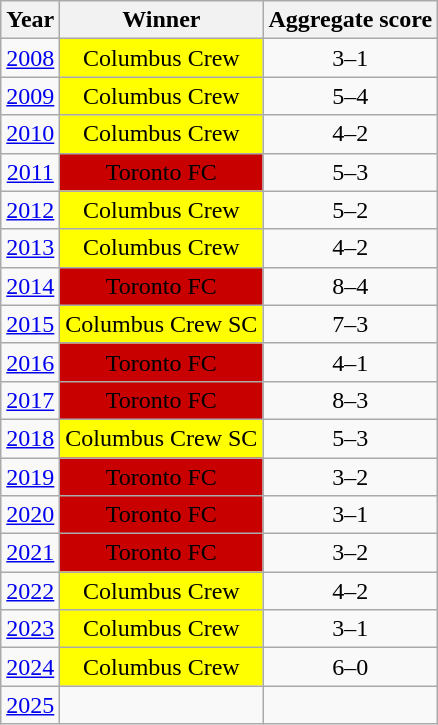<table class="wikitable" style="text-align: center;">
<tr>
<th>Year</th>
<th>Winner</th>
<th>Aggregate score</th>
</tr>
<tr>
<td><a href='#'>2008</a></td>
<td bgcolor=#FFFF00><span> Columbus Crew</span></td>
<td>3–1</td>
</tr>
<tr>
<td><a href='#'>2009</a></td>
<td bgcolor=#FFFF00><span> Columbus Crew</span></td>
<td>5–4</td>
</tr>
<tr>
<td><a href='#'>2010</a></td>
<td bgcolor=#FFFF00><span> Columbus Crew</span></td>
<td>4–2</td>
</tr>
<tr>
<td><a href='#'>2011</a></td>
<td bgcolor=#C80000><span> Toronto FC</span></td>
<td>5–3</td>
</tr>
<tr>
<td><a href='#'>2012</a></td>
<td bgcolor=#FFFF00><span> Columbus Crew</span></td>
<td>5–2</td>
</tr>
<tr>
<td><a href='#'>2013</a></td>
<td bgcolor=#FFFF00><span> Columbus Crew</span></td>
<td>4–2</td>
</tr>
<tr>
<td><a href='#'>2014</a></td>
<td bgcolor=#C80000><span> Toronto FC</span></td>
<td>8–4</td>
</tr>
<tr>
<td><a href='#'>2015</a></td>
<td bgcolor=#FFFF00><span> Columbus Crew SC</span></td>
<td>7–3</td>
</tr>
<tr>
<td><a href='#'>2016</a></td>
<td bgcolor=C80000><span> Toronto FC</span></td>
<td>4–1</td>
</tr>
<tr>
<td><a href='#'>2017</a></td>
<td bgcolor=#C80000><span> Toronto FC</span></td>
<td>8–3</td>
</tr>
<tr>
<td><a href='#'>2018</a></td>
<td bgcolor=#FFFF00><span> Columbus Crew SC</span></td>
<td>5–3</td>
</tr>
<tr>
<td><a href='#'>2019</a></td>
<td bgcolor=#C80000><span> Toronto FC</span></td>
<td>3–2</td>
</tr>
<tr>
<td><a href='#'>2020</a></td>
<td bgcolor=#C80000><span> Toronto FC</span></td>
<td>3–1</td>
</tr>
<tr>
<td><a href='#'>2021</a></td>
<td bgcolor=#C80000><span> Toronto FC</span></td>
<td>3–2</td>
</tr>
<tr>
<td><a href='#'>2022</a></td>
<td bgcolor=#FFFF00><span> Columbus Crew</span></td>
<td>4–2</td>
</tr>
<tr>
<td><a href='#'>2023</a></td>
<td bgcolor=#FFFF00><span> Columbus Crew</span></td>
<td>3–1</td>
</tr>
<tr>
<td><a href='#'>2024</a></td>
<td bgcolor=#FFFF00><span> Columbus Crew</span></td>
<td>6–0</td>
</tr>
<tr>
<td><a href='#'>2025</a></td>
<td></td>
<td></td>
</tr>
</table>
